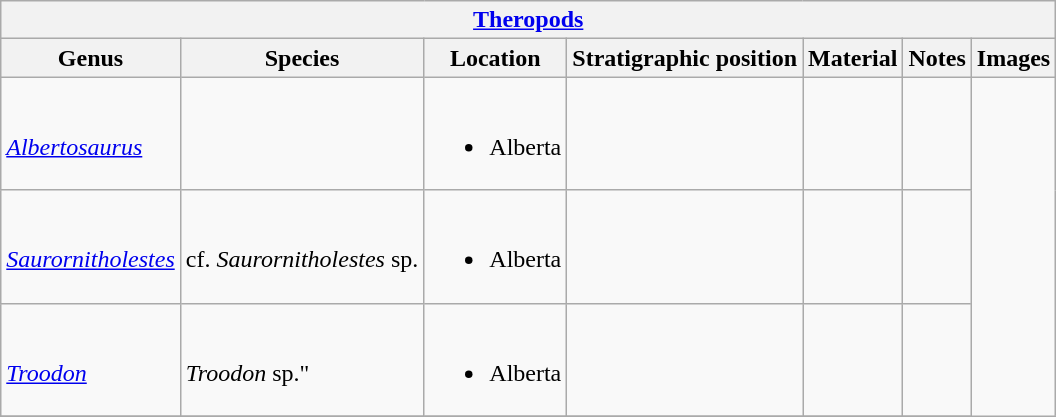<table class="wikitable" align="center">
<tr>
<th colspan="7" align="center"><strong><a href='#'>Theropods</a></strong></th>
</tr>
<tr>
<th>Genus</th>
<th>Species</th>
<th>Location</th>
<th>Stratigraphic position</th>
<th>Material</th>
<th>Notes</th>
<th>Images</th>
</tr>
<tr>
<td><br><em><a href='#'>Albertosaurus</a></em></td>
<td><br></td>
<td><br><ul><li>Alberta</li></ul></td>
<td></td>
<td></td>
<td></td>
<td rowspan="99"></td>
</tr>
<tr>
<td><br><em><a href='#'>Saurornitholestes</a></em></td>
<td><br>cf. <em>Saurornitholestes</em> sp.</td>
<td><br><ul><li>Alberta</li></ul></td>
<td></td>
<td></td>
<td></td>
</tr>
<tr>
<td><br><em><a href='#'>Troodon</a></em></td>
<td><br><em>Troodon</em> sp."</td>
<td><br><ul><li>Alberta</li></ul></td>
<td></td>
<td></td>
<td></td>
</tr>
<tr>
</tr>
</table>
